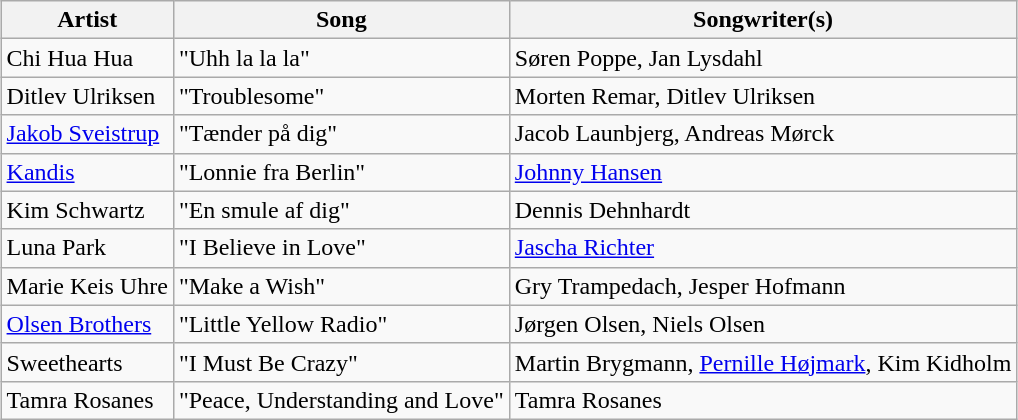<table class="sortable wikitable" style="margin: 1em auto 1em auto;">
<tr>
<th>Artist</th>
<th>Song</th>
<th>Songwriter(s)</th>
</tr>
<tr>
<td>Chi Hua Hua</td>
<td>"Uhh la la la"</td>
<td>Søren Poppe, Jan Lysdahl</td>
</tr>
<tr>
<td>Ditlev Ulriksen</td>
<td>"Troublesome"</td>
<td>Morten Remar, Ditlev Ulriksen</td>
</tr>
<tr>
<td><a href='#'>Jakob Sveistrup</a></td>
<td>"Tænder på dig"</td>
<td>Jacob Launbjerg, Andreas Mørck</td>
</tr>
<tr>
<td><a href='#'>Kandis</a></td>
<td>"Lonnie fra Berlin"</td>
<td><a href='#'>Johnny Hansen</a></td>
</tr>
<tr>
<td>Kim Schwartz</td>
<td>"En smule af dig"</td>
<td>Dennis Dehnhardt</td>
</tr>
<tr>
<td>Luna Park</td>
<td>"I Believe in Love"</td>
<td><a href='#'>Jascha Richter</a></td>
</tr>
<tr>
<td>Marie Keis Uhre</td>
<td>"Make a Wish"</td>
<td>Gry Trampedach, Jesper Hofmann</td>
</tr>
<tr>
<td><a href='#'>Olsen Brothers</a></td>
<td>"Little Yellow Radio"</td>
<td>Jørgen Olsen, Niels Olsen</td>
</tr>
<tr>
<td>Sweethearts</td>
<td>"I Must Be Crazy"</td>
<td>Martin Brygmann, <a href='#'>Pernille Højmark</a>, Kim Kidholm</td>
</tr>
<tr>
<td>Tamra Rosanes</td>
<td>"Peace, Understanding and Love"</td>
<td>Tamra Rosanes</td>
</tr>
</table>
